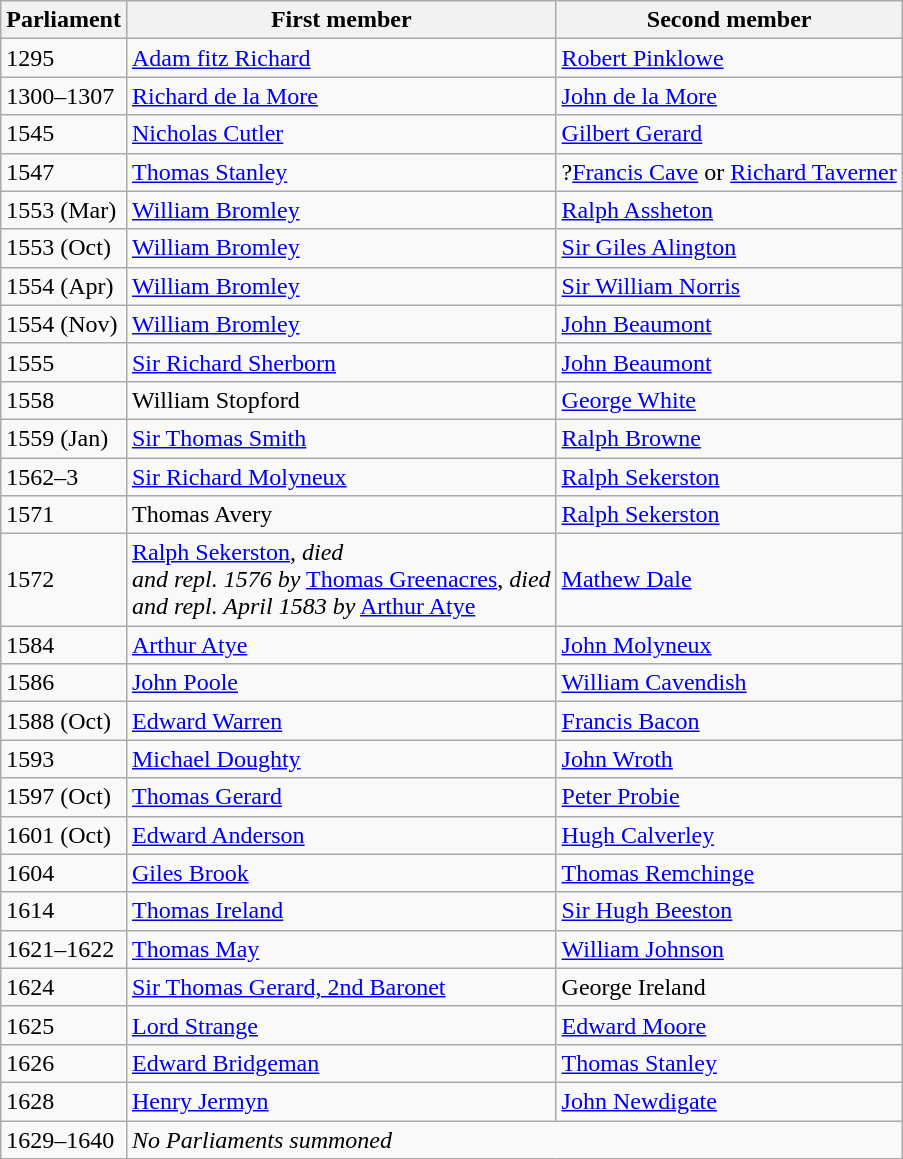<table class="wikitable">
<tr>
<th>Parliament</th>
<th>First member</th>
<th>Second member</th>
</tr>
<tr>
<td>1295</td>
<td><a href='#'>Adam fitz Richard</a></td>
<td><a href='#'>Robert Pinklowe</a></td>
</tr>
<tr>
<td>1300–1307</td>
<td><a href='#'>Richard de la More</a></td>
<td><a href='#'>John de la More</a></td>
</tr>
<tr>
<td>1545</td>
<td><a href='#'>Nicholas Cutler</a></td>
<td><a href='#'>Gilbert Gerard</a></td>
</tr>
<tr>
<td>1547</td>
<td><a href='#'>Thomas Stanley</a></td>
<td>?<a href='#'>Francis Cave</a> or <a href='#'>Richard Taverner</a></td>
</tr>
<tr>
<td>1553 (Mar)</td>
<td><a href='#'>William Bromley</a></td>
<td><a href='#'>Ralph Assheton</a></td>
</tr>
<tr>
<td>1553 (Oct)</td>
<td><a href='#'>William Bromley</a></td>
<td><a href='#'>Sir Giles Alington</a></td>
</tr>
<tr>
<td>1554 (Apr)</td>
<td><a href='#'>William Bromley</a></td>
<td><a href='#'>Sir William Norris</a></td>
</tr>
<tr>
<td>1554 (Nov)</td>
<td><a href='#'>William Bromley</a></td>
<td><a href='#'>John Beaumont</a></td>
</tr>
<tr>
<td>1555</td>
<td><a href='#'>Sir Richard Sherborn</a></td>
<td><a href='#'>John Beaumont</a></td>
</tr>
<tr>
<td>1558</td>
<td>William Stopford</td>
<td><a href='#'>George White</a></td>
</tr>
<tr>
<td>1559 (Jan)</td>
<td><a href='#'>Sir Thomas Smith</a></td>
<td><a href='#'>Ralph Browne</a></td>
</tr>
<tr>
<td>1562–3</td>
<td><a href='#'>Sir Richard Molyneux</a></td>
<td><a href='#'>Ralph Sekerston</a></td>
</tr>
<tr>
<td>1571</td>
<td>Thomas Avery</td>
<td><a href='#'>Ralph Sekerston</a></td>
</tr>
<tr>
<td>1572</td>
<td><a href='#'>Ralph Sekerston</a>, <em>died <br> and repl. 1576 by</em> <a href='#'>Thomas Greenacres</a>, <em>died <br> and repl. April 1583 by</em> <a href='#'>Arthur Atye</a></td>
<td><a href='#'>Mathew Dale</a></td>
</tr>
<tr>
<td>1584</td>
<td><a href='#'>Arthur Atye</a></td>
<td><a href='#'>John Molyneux</a></td>
</tr>
<tr>
<td>1586</td>
<td><a href='#'>John Poole</a></td>
<td><a href='#'>William Cavendish</a></td>
</tr>
<tr>
<td>1588 (Oct)</td>
<td><a href='#'>Edward Warren</a></td>
<td><a href='#'>Francis Bacon</a></td>
</tr>
<tr>
<td>1593</td>
<td><a href='#'>Michael Doughty</a></td>
<td><a href='#'>John Wroth</a></td>
</tr>
<tr>
<td>1597 (Oct)</td>
<td><a href='#'>Thomas Gerard</a></td>
<td><a href='#'>Peter Probie</a></td>
</tr>
<tr>
<td>1601 (Oct)</td>
<td><a href='#'>Edward Anderson</a></td>
<td><a href='#'>Hugh Calverley</a></td>
</tr>
<tr>
<td>1604</td>
<td><a href='#'>Giles Brook</a></td>
<td><a href='#'>Thomas Remchinge</a></td>
</tr>
<tr>
<td>1614</td>
<td><a href='#'>Thomas Ireland</a></td>
<td><a href='#'>Sir Hugh Beeston</a></td>
</tr>
<tr>
<td>1621–1622</td>
<td><a href='#'>Thomas May</a></td>
<td><a href='#'>William Johnson</a></td>
</tr>
<tr>
<td>1624</td>
<td><a href='#'>Sir Thomas Gerard, 2nd Baronet</a></td>
<td>George Ireland</td>
</tr>
<tr>
<td>1625</td>
<td><a href='#'>Lord Strange</a></td>
<td><a href='#'>Edward Moore</a></td>
</tr>
<tr>
<td>1626</td>
<td><a href='#'>Edward Bridgeman</a></td>
<td><a href='#'>Thomas Stanley</a></td>
</tr>
<tr>
<td>1628</td>
<td><a href='#'>Henry Jermyn</a></td>
<td><a href='#'>John Newdigate</a></td>
</tr>
<tr>
<td>1629–1640</td>
<td colspan = "2"><em>No Parliaments summoned</em></td>
</tr>
</table>
